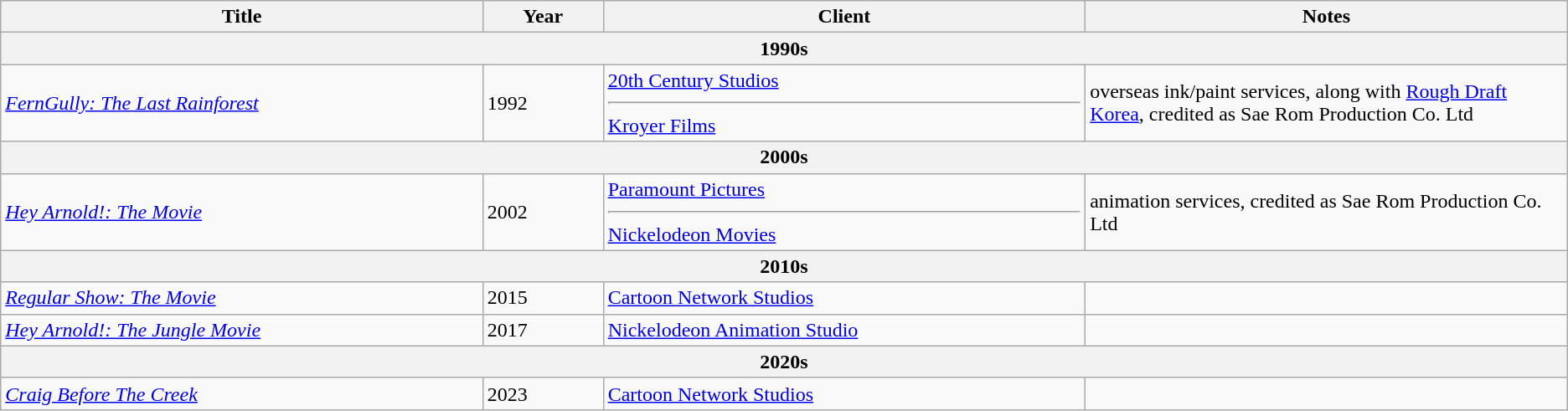<table class="wikitable sortable" style="width: auto style="width:65%; table-layout: fixed">
<tr>
<th style="width:20%;">Title</th>
<th style="width:5%;">Year</th>
<th style="width:20%;">Client</th>
<th style="width:20%;" class="unsortable">Notes</th>
</tr>
<tr>
<th colspan="5" style="background-color:#white;">1990s</th>
</tr>
<tr>
<td><em><a href='#'>FernGully: The Last Rainforest</a></em></td>
<td>1992</td>
<td><a href='#'>20th Century Studios</a><hr><a href='#'>Kroyer Films</a></td>
<td>overseas ink/paint services, along with <a href='#'>Rough Draft Korea</a>, credited as Sae Rom Production Co. Ltd</td>
</tr>
<tr>
<th colspan="5" style="background-color:#white;">2000s</th>
</tr>
<tr>
<td><em><a href='#'>Hey Arnold!: The Movie</a></em></td>
<td>2002</td>
<td><a href='#'>Paramount Pictures</a><hr><a href='#'>Nickelodeon Movies</a></td>
<td>animation services, credited as Sae Rom Production Co. Ltd</td>
</tr>
<tr>
<th colspan="5" style="background-color:#white;">2010s</th>
</tr>
<tr>
<td><em><a href='#'>Regular Show: The Movie</a></em></td>
<td>2015</td>
<td><a href='#'>Cartoon Network Studios</a></td>
<td></td>
</tr>
<tr>
<td><em><a href='#'>Hey Arnold!: The Jungle Movie</a></em></td>
<td>2017</td>
<td><a href='#'>Nickelodeon Animation Studio</a></td>
<td></td>
</tr>
<tr>
<th colspan="5" style="background-color:#white;">2020s</th>
</tr>
<tr>
<td><em><a href='#'>Craig Before The Creek</a></em></td>
<td>2023</td>
<td><a href='#'>Cartoon Network Studios</a></td>
<td></td>
</tr>
</table>
